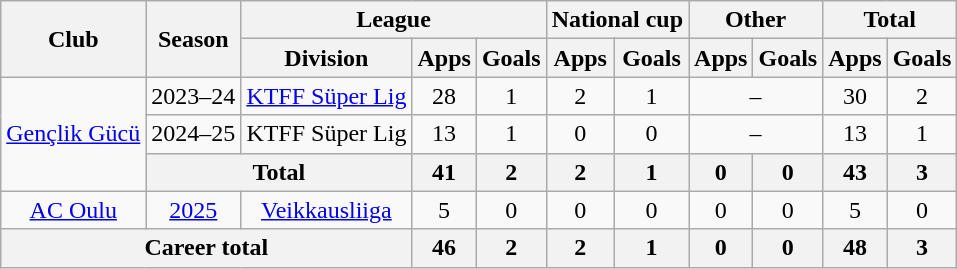<table class="wikitable" style="text-align:center">
<tr>
<th rowspan="2">Club</th>
<th rowspan="2">Season</th>
<th colspan="3">League</th>
<th colspan="2">National cup</th>
<th colspan="2">Other</th>
<th colspan="2">Total</th>
</tr>
<tr>
<th>Division</th>
<th>Apps</th>
<th>Goals</th>
<th>Apps</th>
<th>Goals</th>
<th>Apps</th>
<th>Goals</th>
<th>Apps</th>
<th>Goals</th>
</tr>
<tr>
<td rowspan="3"><a href='#'>Gençlik Gücü</a></td>
<td>2023–24</td>
<td><a href='#'>KTFF Süper Lig</a></td>
<td>28</td>
<td>1</td>
<td>2</td>
<td>1</td>
<td colspan=2>–</td>
<td>30</td>
<td>2</td>
</tr>
<tr>
<td>2024–25</td>
<td>KTFF Süper Lig</td>
<td>13</td>
<td>1</td>
<td>0</td>
<td>0</td>
<td colspan=2>–</td>
<td>13</td>
<td>1</td>
</tr>
<tr>
<th colspan=2>Total</th>
<th>41</th>
<th>2</th>
<th>2</th>
<th>1</th>
<th>0</th>
<th>0</th>
<th>43</th>
<th>3</th>
</tr>
<tr>
<td><a href='#'>AC Oulu</a></td>
<td><a href='#'>2025</a></td>
<td><a href='#'>Veikkausliiga</a></td>
<td>5</td>
<td>0</td>
<td>0</td>
<td>0</td>
<td>0</td>
<td>0</td>
<td>5</td>
<td>0</td>
</tr>
<tr>
<th colspan="3">Career total</th>
<th>46</th>
<th>2</th>
<th>2</th>
<th>1</th>
<th>0</th>
<th>0</th>
<th>48</th>
<th>3</th>
</tr>
</table>
